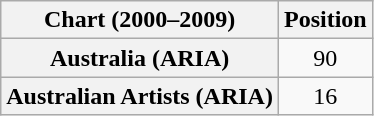<table class="wikitable plainrowheaders" style="text-align:center">
<tr>
<th scope="col">Chart (2000–2009)</th>
<th scope="col">Position</th>
</tr>
<tr>
<th scope="row">Australia (ARIA)</th>
<td>90</td>
</tr>
<tr>
<th scope="row">Australian Artists (ARIA)</th>
<td>16</td>
</tr>
</table>
